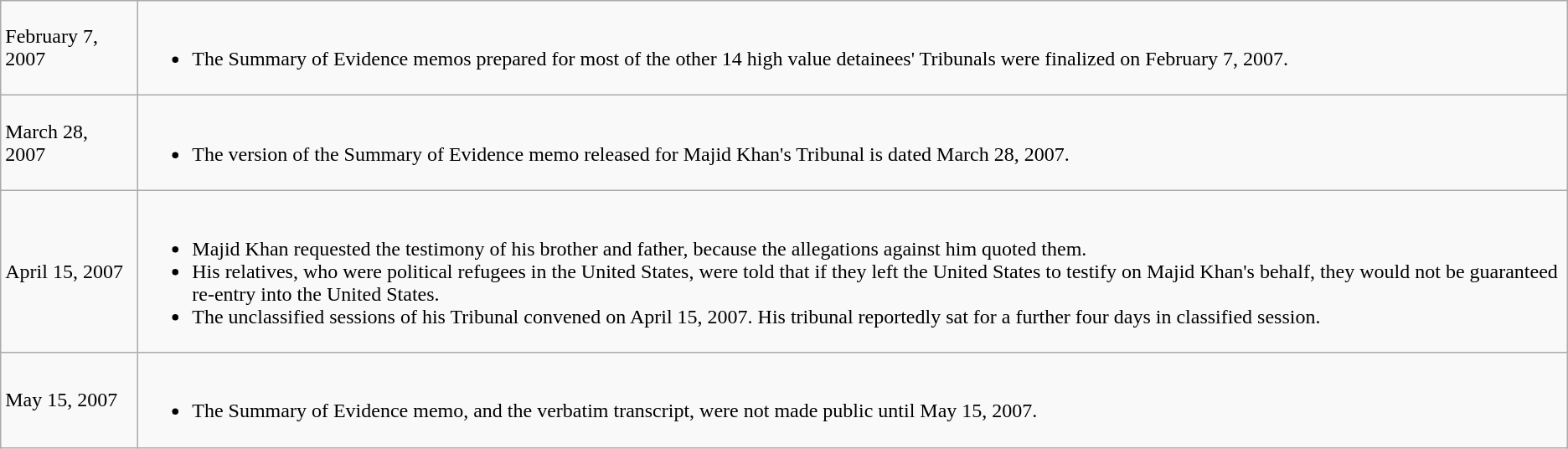<table class="wikitable">
<tr>
<td>February 7, 2007</td>
<td><br><ul><li>The Summary of Evidence memos prepared for most of the other 14 high value detainees' Tribunals were finalized on February 7, 2007.</li></ul></td>
</tr>
<tr>
<td>March 28, 2007</td>
<td><br><ul><li>The version of the Summary of Evidence memo released for Majid Khan's Tribunal is dated March 28, 2007.</li></ul></td>
</tr>
<tr>
<td>April 15, 2007</td>
<td><br><ul><li>Majid Khan requested the testimony of his brother and father, because the allegations against him quoted them.</li><li>His relatives, who were political refugees in the United States, were told that if they left the United States to testify on Majid Khan's behalf, they would not be guaranteed re-entry into the United States.</li><li>The unclassified sessions of his Tribunal convened on April 15, 2007. His tribunal reportedly sat for a further four days in classified session.</li></ul></td>
</tr>
<tr>
<td>May 15, 2007</td>
<td><br><ul><li>The Summary of Evidence memo, and the verbatim transcript, were not made public until May 15, 2007.</li></ul></td>
</tr>
</table>
